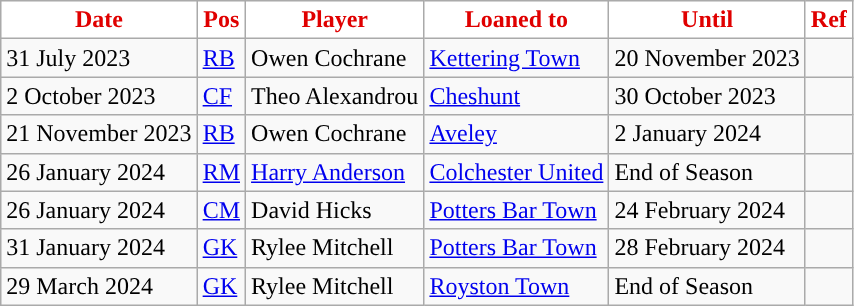<table class="wikitable plainrowheaders sortable">
<tr>
<th style="background:white; color:#E00000; ">Date</th>
<th style="background:white; color:#E00000; ">Pos</th>
<th style="background:white; color:#E00000; ">Player</th>
<th style="background:white; color:#E00000; ">Loaned to</th>
<th style="background:white; color:#E00000; ">Until</th>
<th style="background:white; color:#E00000; ">Ref</th>
</tr>
<tr>
<td>31 July 2023</td>
<td><a href='#'>RB</a></td>
<td> Owen Cochrane</td>
<td> <a href='#'>Kettering Town</a></td>
<td>20 November 2023</td>
<td></td>
</tr>
<tr>
<td>2 October 2023</td>
<td><a href='#'>CF</a></td>
<td> Theo Alexandrou</td>
<td> <a href='#'>Cheshunt</a></td>
<td>30 October 2023</td>
<td></td>
</tr>
<tr>
<td>21 November 2023</td>
<td><a href='#'>RB</a></td>
<td> Owen Cochrane</td>
<td> <a href='#'>Aveley</a></td>
<td>2 January 2024</td>
<td></td>
</tr>
<tr>
<td>26 January 2024</td>
<td><a href='#'>RM</a></td>
<td> <a href='#'>Harry Anderson</a></td>
<td> <a href='#'>Colchester United</a></td>
<td>End of Season</td>
<td></td>
</tr>
<tr>
<td>26 January 2024</td>
<td><a href='#'>CM</a></td>
<td> David Hicks</td>
<td> <a href='#'>Potters Bar Town</a></td>
<td>24 February 2024</td>
<td></td>
</tr>
<tr>
<td>31 January 2024</td>
<td><a href='#'>GK</a></td>
<td> Rylee Mitchell</td>
<td> <a href='#'>Potters Bar Town</a></td>
<td>28 February 2024</td>
<td></td>
</tr>
<tr>
<td>29 March 2024</td>
<td><a href='#'>GK</a></td>
<td> Rylee Mitchell</td>
<td> <a href='#'>Royston Town</a></td>
<td>End of Season</td>
<td></td>
</tr>
</table>
